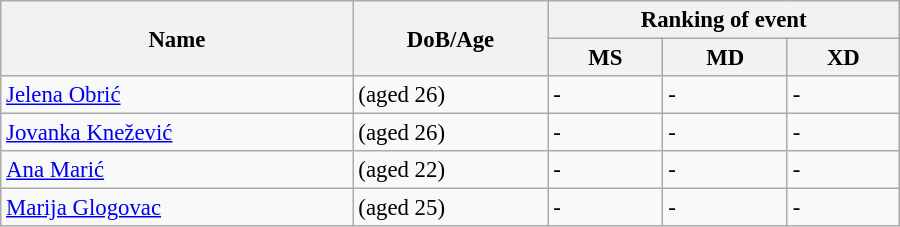<table class="wikitable" style="width:600px; font-size:95%;">
<tr>
<th rowspan="2" align="left">Name</th>
<th rowspan="2" align="left">DoB/Age</th>
<th colspan="3" align="center">Ranking of event</th>
</tr>
<tr>
<th align="center">MS</th>
<th>MD</th>
<th align="center">XD</th>
</tr>
<tr>
<td><a href='#'>Jelena Obrić</a></td>
<td> (aged 26)</td>
<td>-</td>
<td>-</td>
<td>-</td>
</tr>
<tr>
<td><a href='#'>Jovanka Knežević</a></td>
<td> (aged 26)</td>
<td>-</td>
<td>-</td>
<td>-</td>
</tr>
<tr>
<td><a href='#'>Ana Marić</a></td>
<td> (aged 22)</td>
<td>-</td>
<td>-</td>
<td>-</td>
</tr>
<tr>
<td><a href='#'>Marija Glogovac</a></td>
<td> (aged 25)</td>
<td>-</td>
<td>-</td>
<td>-</td>
</tr>
</table>
